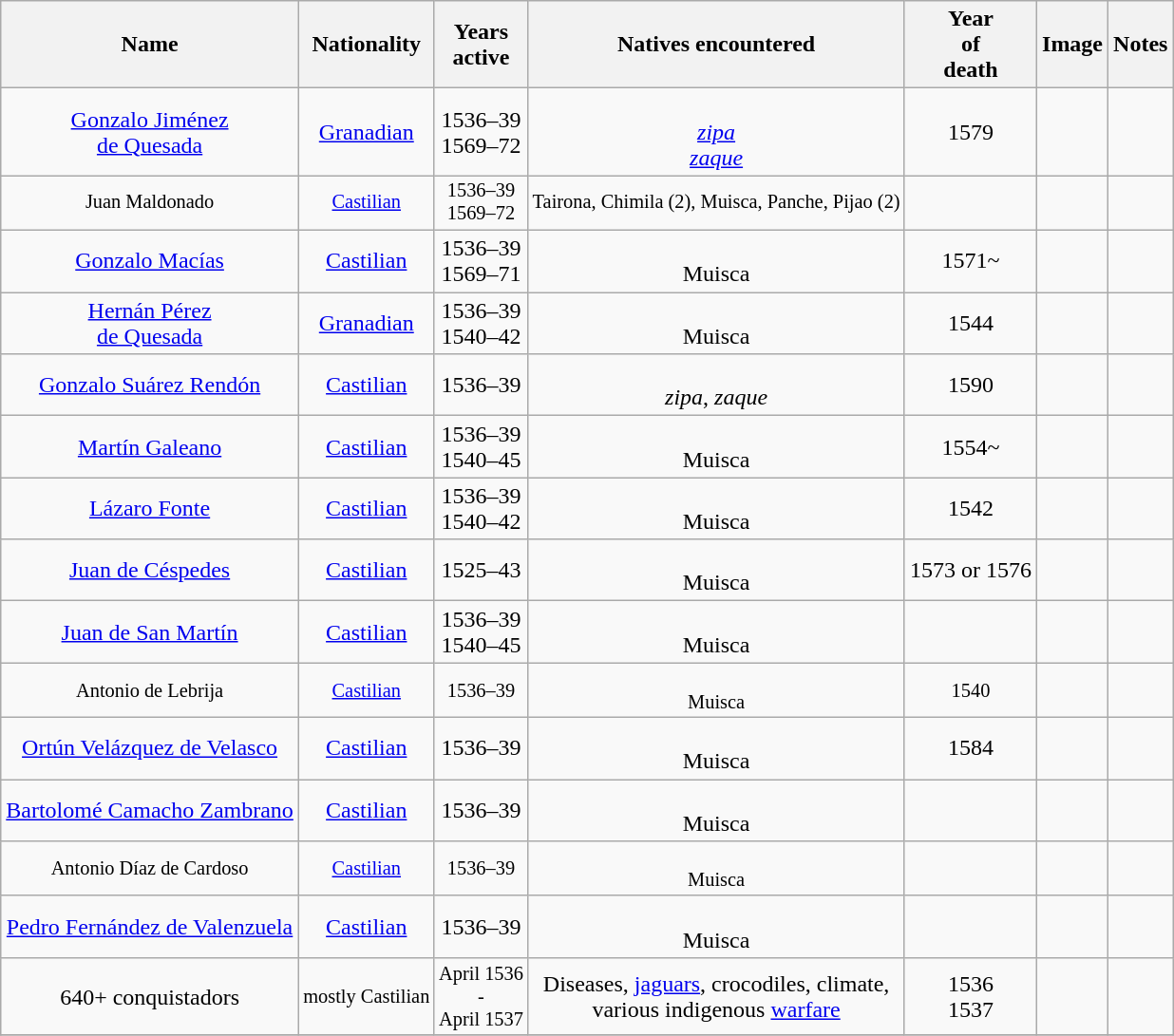<table class="wikitable sortable mw-collapsible mw-collapsed" style="text-align:center">
<tr>
<th scope="col">Name<br></th>
<th scope="col">Nationality</th>
<th scope="col">Years<br>active</th>
<th scope="col">Natives encountered<br></th>
<th scope="col">Year<br>of<br>death</th>
<th scope="col">Image</th>
<th scope="col">Notes</th>
</tr>
<tr>
<td><a href='#'>Gonzalo Jiménez<br>de Quesada</a></td>
<td><a href='#'>Granadian</a></td>
<td>1536–39<br>1569–72</td>
<td><br><em><a href='#'>zipa</a></em><br><em><a href='#'>zaque</a></em><br></td>
<td>1579</td>
<td></td>
<td></td>
</tr>
<tr>
<td style="font-size:85%">Juan Maldonado</td>
<td style="font-size:85%"><a href='#'>Castilian</a></td>
<td style="font-size:85%">1536–39<br>1569–72</td>
<td style="font-size:85%">Tairona, Chimila (2), Muisca, Panche, Pijao (2)</td>
<td style="font-size:85%"></td>
<td></td>
<td></td>
</tr>
<tr>
<td><a href='#'>Gonzalo Macías</a></td>
<td><a href='#'>Castilian</a></td>
<td>1536–39<br>1569–71</td>
<td><br>Muisca<br></td>
<td>1571~</td>
<td></td>
<td></td>
</tr>
<tr>
<td><a href='#'>Hernán Pérez<br>de Quesada</a></td>
<td><a href='#'>Granadian</a></td>
<td>1536–39<br>1540–42</td>
<td><br>Muisca<br></td>
<td>1544</td>
<td></td>
<td></td>
</tr>
<tr>
<td><a href='#'>Gonzalo Suárez Rendón</a></td>
<td><a href='#'>Castilian</a></td>
<td>1536–39</td>
<td><br><em>zipa</em>, <em>zaque</em><br></td>
<td>1590</td>
<td></td>
<td></td>
</tr>
<tr>
<td><a href='#'>Martín Galeano</a></td>
<td><a href='#'>Castilian</a></td>
<td>1536–39<br>1540–45</td>
<td><br>Muisca<br></td>
<td>1554~</td>
<td></td>
<td></td>
</tr>
<tr>
<td><a href='#'>Lázaro Fonte</a></td>
<td><a href='#'>Castilian</a></td>
<td>1536–39<br>1540–42</td>
<td><br>Muisca<br></td>
<td>1542</td>
<td></td>
<td></td>
</tr>
<tr>
<td><a href='#'>Juan de Céspedes</a></td>
<td><a href='#'>Castilian</a></td>
<td>1525–43</td>
<td><br>Muisca<br></td>
<td>1573 or 1576</td>
<td></td>
<td></td>
</tr>
<tr>
<td><a href='#'>Juan de San Martín</a></td>
<td><a href='#'>Castilian</a></td>
<td>1536–39<br>1540–45</td>
<td><br>Muisca<br></td>
<td></td>
<td></td>
<td></td>
</tr>
<tr>
<td style="font-size:85%">Antonio de Lebrija</td>
<td style="font-size:85%"><a href='#'>Castilian</a></td>
<td style="font-size:85%">1536–39</td>
<td style="font-size:85%"><br>Muisca<br></td>
<td style="font-size:85%">1540</td>
<td></td>
<td></td>
</tr>
<tr>
<td><a href='#'>Ortún Velázquez de Velasco</a></td>
<td><a href='#'>Castilian</a></td>
<td>1536–39</td>
<td><br>Muisca<br></td>
<td>1584</td>
<td></td>
<td></td>
</tr>
<tr>
<td><a href='#'>Bartolomé Camacho Zambrano</a></td>
<td><a href='#'>Castilian</a></td>
<td>1536–39</td>
<td><br>Muisca<br></td>
<td></td>
<td></td>
<td></td>
</tr>
<tr>
<td style="font-size:85%">Antonio Díaz de Cardoso</td>
<td style="font-size:85%"><a href='#'>Castilian</a></td>
<td style="font-size:85%">1536–39</td>
<td style="font-size:85%"><br>Muisca<br></td>
<td></td>
<td></td>
<td></td>
</tr>
<tr>
<td><a href='#'>Pedro Fernández de Valenzuela</a></td>
<td><a href='#'>Castilian</a></td>
<td>1536–39</td>
<td><br>Muisca<br></td>
<td></td>
<td></td>
<td></td>
</tr>
<tr>
<td>640+ conquistadors<br></td>
<td style="font-size:85%">mostly Castilian</td>
<td style="font-size:85%">April 1536<br>-<br>April 1537</td>
<td>Diseases, <a href='#'>jaguars</a>, crocodiles, climate,<br>various indigenous <a href='#'>warfare</a></td>
<td>1536<br>1537</td>
<td></td>
<td></td>
</tr>
<tr>
</tr>
</table>
